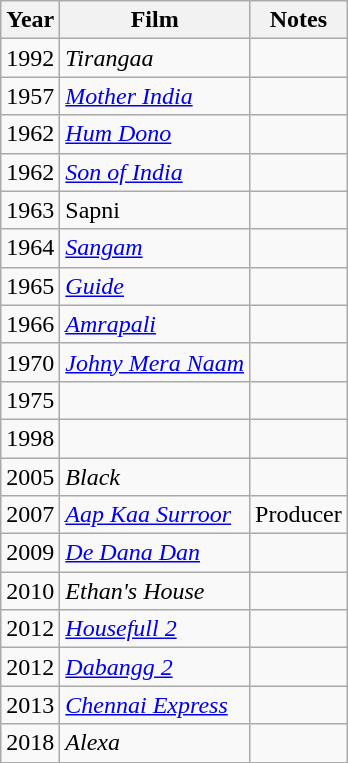<table class="wikitable" border="1">
<tr>
<th>Year</th>
<th>Film</th>
<th>Notes</th>
</tr>
<tr>
<td>1992</td>
<td><em>Tirangaa</em></td>
<td></td>
</tr>
<tr>
<td>1957</td>
<td><em><a href='#'>Mother India</a></em></td>
<td></td>
</tr>
<tr>
<td>1962</td>
<td><em><a href='#'>Hum Dono</a></em></td>
<td></td>
</tr>
<tr>
<td>1962</td>
<td><em><a href='#'>Son of India</a></em></td>
<td></td>
</tr>
<tr>
<td>1963</td>
<td>Sapni</td>
<td></td>
</tr>
<tr>
<td>1964</td>
<td><em><a href='#'>Sangam</a></em></td>
<td></td>
</tr>
<tr>
<td>1965</td>
<td><em><a href='#'>Guide</a></em></td>
<td></td>
</tr>
<tr>
<td>1966</td>
<td><em><a href='#'>Amrapali</a></em></td>
<td></td>
</tr>
<tr>
<td>1970</td>
<td><em><a href='#'>Johny Mera Naam</a></em></td>
<td></td>
</tr>
<tr>
<td>1975</td>
<td></td>
<td></td>
</tr>
<tr>
<td>1998</td>
<td></td>
<td></td>
</tr>
<tr>
<td>2005</td>
<td><em>Black</em></td>
<td></td>
</tr>
<tr>
<td>2007</td>
<td><em><a href='#'>Aap Kaa Surroor</a></em></td>
<td>Producer</td>
</tr>
<tr>
<td>2009</td>
<td><em><a href='#'>De Dana Dan</a></em></td>
<td></td>
</tr>
<tr>
<td>2010</td>
<td><em>Ethan's House</em></td>
<td></td>
</tr>
<tr>
<td>2012</td>
<td><em><a href='#'>Housefull 2</a></em></td>
<td></td>
</tr>
<tr>
<td>2012</td>
<td><em><a href='#'>Dabangg 2</a></em></td>
<td></td>
</tr>
<tr>
<td>2013</td>
<td><em><a href='#'>Chennai Express</a></em></td>
<td></td>
</tr>
<tr>
<td>2018</td>
<td><em>Alexa</em></td>
<td></td>
</tr>
</table>
